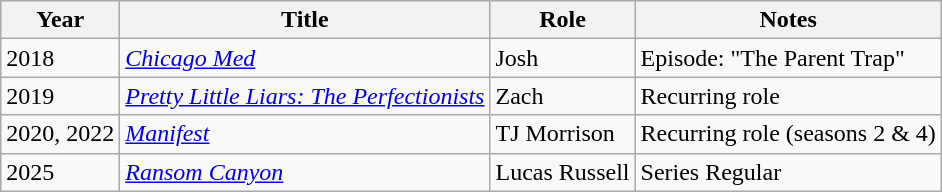<table class="wikitable">
<tr>
<th>Year</th>
<th>Title</th>
<th>Role</th>
<th>Notes</th>
</tr>
<tr>
<td>2018</td>
<td><em><a href='#'>Chicago Med</a></em></td>
<td>Josh</td>
<td>Episode: "The Parent Trap"</td>
</tr>
<tr>
<td>2019</td>
<td><em><a href='#'>Pretty Little Liars: The Perfectionists</a></em></td>
<td>Zach</td>
<td>Recurring role</td>
</tr>
<tr>
<td>2020, 2022</td>
<td><em><a href='#'>Manifest</a></em></td>
<td>TJ Morrison</td>
<td>Recurring role (seasons 2 & 4)</td>
</tr>
<tr>
<td>2025</td>
<td><em><a href='#'>Ransom Canyon</a></em></td>
<td>Lucas Russell</td>
<td>Series Regular</td>
</tr>
</table>
